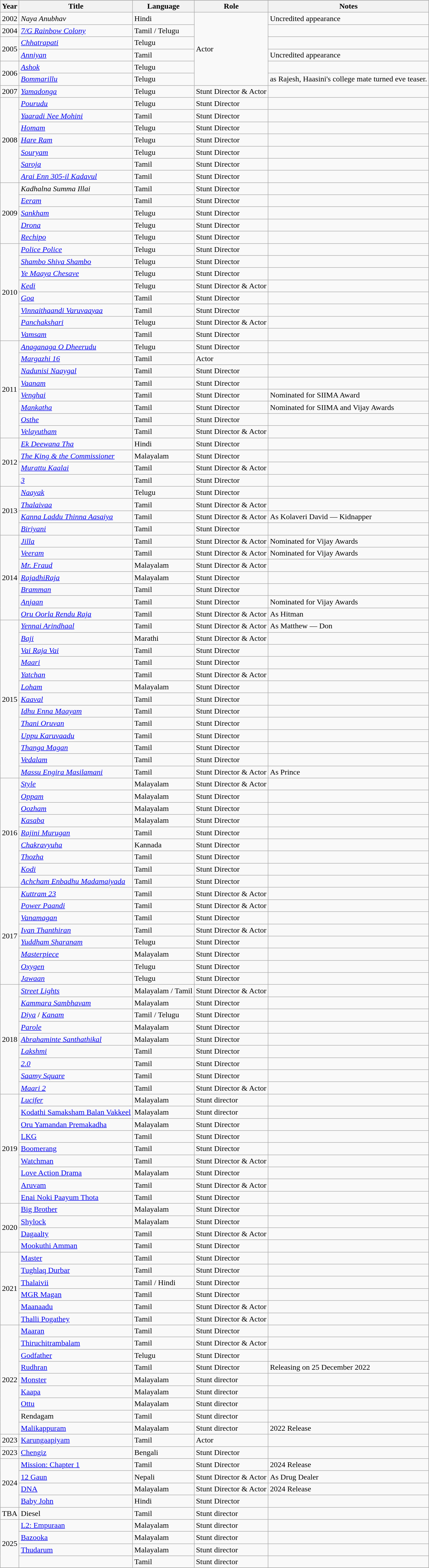<table class="wikitable sortable">
<tr style="background:#000;">
</tr>
<tr>
<th>Year</th>
<th>Title</th>
<th>Language</th>
<th>Role</th>
<th>Notes</th>
</tr>
<tr>
<td>2002</td>
<td><em>Naya Anubhav</em></td>
<td>Hindi</td>
<td rowspan="6">Actor</td>
<td>Uncredited appearance</td>
</tr>
<tr>
<td>2004</td>
<td><em><a href='#'>7/G Rainbow Colony</a></em></td>
<td>Tamil / Telugu</td>
<td></td>
</tr>
<tr>
<td rowspan="2">2005</td>
<td><em><a href='#'>Chhatrapati</a></em></td>
<td>Telugu</td>
<td></td>
</tr>
<tr>
<td><em><a href='#'>Anniyan</a></em></td>
<td>Tamil</td>
<td>Uncredited appearance</td>
</tr>
<tr>
<td rowspan="2">2006</td>
<td><em><a href='#'>Ashok</a></em></td>
<td>Telugu</td>
<td></td>
</tr>
<tr>
<td><em><a href='#'>Bommarillu</a></em></td>
<td>Telugu</td>
<td>as Rajesh, Haasini's college mate turned eve teaser.</td>
</tr>
<tr>
<td>2007</td>
<td><em><a href='#'>Yamadonga</a></em></td>
<td>Telugu</td>
<td>Stunt Director & Actor</td>
<td></td>
</tr>
<tr>
<td rowspan="7">2008</td>
<td><em><a href='#'>Pourudu</a></em></td>
<td>Telugu</td>
<td>Stunt Director</td>
<td></td>
</tr>
<tr>
<td><em><a href='#'>Yaaradi Nee Mohini</a></em></td>
<td>Tamil</td>
<td>Stunt Director</td>
<td></td>
</tr>
<tr>
<td><em><a href='#'>Homam</a></em></td>
<td>Telugu</td>
<td>Stunt Director</td>
<td></td>
</tr>
<tr>
<td><em><a href='#'>Hare Ram</a></em></td>
<td>Telugu</td>
<td>Stunt Director</td>
<td></td>
</tr>
<tr>
<td><em><a href='#'>Souryam</a></em></td>
<td>Telugu</td>
<td>Stunt Director</td>
<td></td>
</tr>
<tr>
<td><em><a href='#'>Saroja</a></em></td>
<td>Tamil</td>
<td>Stunt Director</td>
<td></td>
</tr>
<tr>
<td><em><a href='#'>Arai Enn 305-il Kadavul</a></em></td>
<td>Tamil</td>
<td>Stunt Director</td>
<td></td>
</tr>
<tr>
<td rowspan="5">2009</td>
<td><em>Kadhalna Summa Illai</em></td>
<td>Tamil</td>
<td>Stunt Director</td>
<td></td>
</tr>
<tr>
<td><em><a href='#'>Eeram</a></em></td>
<td>Tamil</td>
<td>Stunt Director</td>
<td></td>
</tr>
<tr>
<td><em><a href='#'>Sankham</a></em></td>
<td>Telugu</td>
<td>Stunt Director</td>
<td></td>
</tr>
<tr>
<td><em><a href='#'>Drona</a></em></td>
<td>Telugu</td>
<td>Stunt Director</td>
<td></td>
</tr>
<tr>
<td><em><a href='#'>Rechipo</a></em></td>
<td>Telugu</td>
<td>Stunt Director</td>
<td></td>
</tr>
<tr>
<td rowspan="8">2010</td>
<td><em><a href='#'>Police Police</a></em></td>
<td>Telugu</td>
<td>Stunt Director</td>
<td></td>
</tr>
<tr>
<td><em><a href='#'>Shambo Shiva Shambo</a></em></td>
<td>Telugu</td>
<td>Stunt Director</td>
<td></td>
</tr>
<tr>
<td><em><a href='#'>Ye Maaya Chesave</a></em></td>
<td>Telugu</td>
<td>Stunt Director</td>
<td></td>
</tr>
<tr>
<td><em><a href='#'>Kedi</a></em></td>
<td>Telugu</td>
<td>Stunt Director & Actor</td>
<td></td>
</tr>
<tr>
<td><em><a href='#'>Goa</a></em></td>
<td>Tamil</td>
<td>Stunt Director</td>
<td></td>
</tr>
<tr>
<td><em><a href='#'>Vinnaithaandi Varuvaayaa</a></em></td>
<td>Tamil</td>
<td>Stunt Director</td>
<td></td>
</tr>
<tr>
<td><em><a href='#'>Panchakshari</a></em></td>
<td>Telugu</td>
<td>Stunt Director & Actor</td>
<td></td>
</tr>
<tr>
<td><em><a href='#'>Vamsam</a></em></td>
<td>Tamil</td>
<td>Stunt Director</td>
<td></td>
</tr>
<tr>
<td rowspan="8">2011</td>
<td><em><a href='#'>Anaganaga O Dheerudu</a></em></td>
<td>Telugu</td>
<td>Stunt Director</td>
<td></td>
</tr>
<tr>
<td><em><a href='#'>Margazhi 16</a></em></td>
<td>Tamil</td>
<td>Actor</td>
<td></td>
</tr>
<tr>
<td><em><a href='#'>Nadunisi Naaygal</a></em></td>
<td>Tamil</td>
<td>Stunt Director</td>
<td></td>
</tr>
<tr>
<td><em><a href='#'>Vaanam</a></em></td>
<td>Tamil</td>
<td>Stunt Director</td>
<td></td>
</tr>
<tr>
<td><em><a href='#'>Venghai</a></em></td>
<td>Tamil</td>
<td>Stunt Director</td>
<td>Nominated for SIIMA Award</td>
</tr>
<tr>
<td><em><a href='#'>Mankatha</a></em></td>
<td>Tamil</td>
<td>Stunt Director</td>
<td>Nominated for SIIMA and Vijay Awards</td>
</tr>
<tr>
<td><em><a href='#'>Osthe</a></em></td>
<td>Tamil</td>
<td>Stunt Director</td>
<td></td>
</tr>
<tr>
<td><em><a href='#'>Velayutham</a></em></td>
<td>Tamil</td>
<td>Stunt Director & Actor</td>
<td></td>
</tr>
<tr>
<td rowspan="4">2012</td>
<td><em><a href='#'>Ek Deewana Tha</a></em></td>
<td>Hindi</td>
<td>Stunt Director</td>
<td></td>
</tr>
<tr>
<td><em><a href='#'>The King & the Commissioner</a></em></td>
<td>Malayalam</td>
<td>Stunt Director</td>
<td></td>
</tr>
<tr>
<td><em><a href='#'>Murattu Kaalai</a></em></td>
<td>Tamil</td>
<td>Stunt Director & Actor</td>
<td></td>
</tr>
<tr>
<td><em><a href='#'>3</a></em></td>
<td>Tamil</td>
<td>Stunt Director</td>
<td></td>
</tr>
<tr>
<td rowspan="4">2013</td>
<td><em><a href='#'>Naayak</a></em></td>
<td>Telugu</td>
<td>Stunt Director</td>
<td></td>
</tr>
<tr>
<td><em><a href='#'>Thalaivaa</a></em></td>
<td>Tamil</td>
<td>Stunt Director & Actor</td>
<td></td>
</tr>
<tr>
<td><em><a href='#'>Kanna Laddu Thinna Aasaiya</a></em></td>
<td>Tamil</td>
<td>Stunt Director & Actor</td>
<td>As Kolaveri David — Kidnapper</td>
</tr>
<tr>
<td><em><a href='#'>Biriyani</a></em></td>
<td>Tamil</td>
<td>Stunt Director</td>
<td></td>
</tr>
<tr>
<td rowspan="7">2014</td>
<td><em><a href='#'>Jilla</a></em></td>
<td>Tamil</td>
<td>Stunt Director & Actor</td>
<td>Nominated for Vijay Awards</td>
</tr>
<tr>
<td><em><a href='#'>Veeram</a></em></td>
<td>Tamil</td>
<td>Stunt Director & Actor</td>
<td>Nominated for Vijay Awards</td>
</tr>
<tr>
<td><em><a href='#'>Mr. Fraud</a></em></td>
<td>Malayalam</td>
<td>Stunt Director & Actor</td>
<td></td>
</tr>
<tr>
<td><em><a href='#'>RajadhiRaja</a></em></td>
<td>Malayalam</td>
<td>Stunt Director</td>
<td></td>
</tr>
<tr>
<td><em><a href='#'>Bramman</a></em></td>
<td>Tamil</td>
<td>Stunt Director</td>
<td></td>
</tr>
<tr>
<td><em><a href='#'>Anjaan</a></em></td>
<td>Tamil</td>
<td>Stunt Director</td>
<td>Nominated for Vijay Awards</td>
</tr>
<tr>
<td><em><a href='#'>Oru Oorla Rendu Raja</a></em></td>
<td>Tamil</td>
<td>Stunt Director & Actor</td>
<td>As Hitman</td>
</tr>
<tr>
<td rowspan="13">2015</td>
<td><em><a href='#'>Yennai Arindhaal</a></em></td>
<td>Tamil</td>
<td>Stunt Director & Actor</td>
<td>As Matthew — Don</td>
</tr>
<tr>
<td><em><a href='#'>Baji</a></em></td>
<td>Marathi</td>
<td>Stunt Director & Actor</td>
<td></td>
</tr>
<tr>
<td><em><a href='#'>Vai Raja Vai</a></em></td>
<td>Tamil</td>
<td>Stunt Director</td>
<td></td>
</tr>
<tr>
<td><em><a href='#'>Maari</a></em></td>
<td>Tamil</td>
<td>Stunt Director</td>
<td></td>
</tr>
<tr>
<td><em><a href='#'>Yatchan</a></em></td>
<td>Tamil</td>
<td>Stunt Director & Actor</td>
<td></td>
</tr>
<tr>
<td><em><a href='#'>Loham</a></em></td>
<td>Malayalam</td>
<td>Stunt Director</td>
<td></td>
</tr>
<tr>
<td><em><a href='#'>Kaaval</a></em></td>
<td>Tamil</td>
<td>Stunt Director</td>
<td></td>
</tr>
<tr>
<td><em><a href='#'>Idhu Enna Maayam</a></em></td>
<td>Tamil</td>
<td>Stunt Director</td>
<td></td>
</tr>
<tr>
<td><em><a href='#'>Thani Oruvan</a></em></td>
<td>Tamil</td>
<td>Stunt Director</td>
<td></td>
</tr>
<tr>
<td><em><a href='#'>Uppu Karuvaadu</a></em></td>
<td>Tamil</td>
<td>Stunt Director</td>
<td></td>
</tr>
<tr>
<td><em><a href='#'>Thanga Magan</a></em></td>
<td>Tamil</td>
<td>Stunt Director</td>
<td></td>
</tr>
<tr>
<td><em><a href='#'>Vedalam</a></em></td>
<td>Tamil</td>
<td>Stunt Director</td>
<td></td>
</tr>
<tr>
<td><em><a href='#'>Massu Engira Masilamani</a></em></td>
<td>Tamil</td>
<td>Stunt Director & Actor</td>
<td>As Prince</td>
</tr>
<tr>
<td rowspan="9">2016</td>
<td><em><a href='#'>Style</a></em></td>
<td>Malayalam</td>
<td>Stunt Director & Actor</td>
<td></td>
</tr>
<tr>
<td><em><a href='#'>Oppam</a></em></td>
<td>Malayalam</td>
<td>Stunt Director</td>
<td></td>
</tr>
<tr>
<td><em><a href='#'>Oozham</a></em></td>
<td>Malayalam</td>
<td>Stunt Director</td>
<td></td>
</tr>
<tr>
<td><em><a href='#'>Kasaba</a></em></td>
<td>Malayalam</td>
<td>Stunt Director</td>
<td></td>
</tr>
<tr>
<td><em><a href='#'>Rajini Murugan</a></em></td>
<td>Tamil</td>
<td>Stunt Director</td>
<td></td>
</tr>
<tr>
<td><em><a href='#'>Chakravyuha</a></em></td>
<td>Kannada</td>
<td>Stunt Director</td>
<td></td>
</tr>
<tr>
<td><em><a href='#'>Thozha</a></em></td>
<td>Tamil</td>
<td>Stunt Director</td>
<td></td>
</tr>
<tr>
<td><em><a href='#'>Kodi</a></em></td>
<td>Tamil</td>
<td>Stunt Director</td>
<td></td>
</tr>
<tr>
<td><em><a href='#'>Achcham Enbadhu Madamaiyada</a></em></td>
<td>Tamil</td>
<td>Stunt Director</td>
<td></td>
</tr>
<tr>
<td rowspan="8">2017</td>
<td><em><a href='#'>Kuttram 23</a></em></td>
<td>Tamil</td>
<td>Stunt Director & Actor</td>
<td></td>
</tr>
<tr>
<td><em><a href='#'>Power Paandi</a></em></td>
<td>Tamil</td>
<td>Stunt Director & Actor</td>
<td></td>
</tr>
<tr>
<td><em><a href='#'>Vanamagan</a></em></td>
<td>Tamil</td>
<td>Stunt Director</td>
<td></td>
</tr>
<tr>
<td><em><a href='#'>Ivan Thanthiran</a></em></td>
<td>Tamil</td>
<td>Stunt Director & Actor</td>
<td></td>
</tr>
<tr>
<td><em><a href='#'>Yuddham Sharanam</a></em></td>
<td>Telugu</td>
<td>Stunt Director</td>
<td></td>
</tr>
<tr>
<td><em><a href='#'>Masterpiece</a></em></td>
<td>Malayalam</td>
<td>Stunt Director</td>
<td></td>
</tr>
<tr>
<td><em><a href='#'>Oxygen</a></em></td>
<td>Telugu</td>
<td>Stunt Director</td>
<td></td>
</tr>
<tr>
<td><em><a href='#'>Jawaan</a></em></td>
<td>Telugu</td>
<td>Stunt Director</td>
<td></td>
</tr>
<tr>
<td rowspan="9">2018</td>
<td><em><a href='#'>Street Lights</a></em></td>
<td>Malayalam / Tamil</td>
<td>Stunt Director & Actor</td>
<td></td>
</tr>
<tr>
<td><em><a href='#'>Kammara Sambhavam</a></em></td>
<td>Malayalam</td>
<td>Stunt Director</td>
<td></td>
</tr>
<tr>
<td><em><a href='#'>Diya</a></em> / <em><a href='#'>Kanam</a></em></td>
<td>Tamil / Telugu</td>
<td>Stunt Director</td>
<td></td>
</tr>
<tr>
<td><em><a href='#'>Parole</a></em></td>
<td>Malayalam</td>
<td>Stunt Director</td>
<td></td>
</tr>
<tr>
<td><em><a href='#'>Abrahaminte Santhathikal</a></em></td>
<td>Malayalam</td>
<td>Stunt Director</td>
<td></td>
</tr>
<tr>
<td><em><a href='#'>Lakshmi</a></em></td>
<td>Tamil</td>
<td>Stunt Director</td>
<td></td>
</tr>
<tr>
<td><em><a href='#'>2.0</a></em></td>
<td>Tamil</td>
<td>Stunt Director</td>
<td></td>
</tr>
<tr>
<td><em><a href='#'>Saamy Square</a></em></td>
<td>Tamil</td>
<td>Stunt Director</td>
<td></td>
</tr>
<tr>
<td><em><a href='#'>Maari 2</a></em></td>
<td>Tamil</td>
<td>Stunt Director & Actor</td>
<td></td>
</tr>
<tr>
<td rowspan="9">2019</td>
<td><em><a href='#'>Lucifer</a></em></td>
<td>Malayalam</td>
<td>Stunt director</td>
<td></td>
</tr>
<tr>
<td><em><a href='#'></em>Kodathi Samaksham Balan Vakkeel</a><em></td>
<td>Malayalam</td>
<td>Stunt director</td>
<td></td>
</tr>
<tr>
<td></em><a href='#'>Oru Yamandan Premakadha</a><em></td>
<td>Malayalam</td>
<td>Stunt Director</td>
<td></td>
</tr>
<tr>
<td></em><a href='#'>LKG</a><em></td>
<td>Tamil</td>
<td>Stunt Director</td>
<td></td>
</tr>
<tr>
<td></em><a href='#'>Boomerang</a><em></td>
<td>Tamil</td>
<td>Stunt Director</td>
<td></td>
</tr>
<tr>
<td></em><a href='#'>Watchman</a><em></td>
<td>Tamil</td>
<td>Stunt Director & Actor</td>
<td></td>
</tr>
<tr>
<td></em><a href='#'>Love Action Drama</a><em></td>
<td>Malayalam</td>
<td>Stunt Director</td>
<td></td>
</tr>
<tr>
<td></em><a href='#'>Aruvam</a><em></td>
<td>Tamil</td>
<td>Stunt Director & Actor</td>
<td></td>
</tr>
<tr>
<td></em><a href='#'>Enai Noki Paayum Thota</a><em></td>
<td>Tamil</td>
<td>Stunt Director</td>
<td></td>
</tr>
<tr>
<td rowspan="4">2020</td>
<td></em><a href='#'>Big Brother</a><em></td>
<td>Malayalam</td>
<td>Stunt Director</td>
<td></td>
</tr>
<tr>
<td></em><a href='#'>Shylock</a><em></td>
<td>Malayalam</td>
<td>Stunt Director</td>
<td></td>
</tr>
<tr>
<td></em><a href='#'>Dagaalty</a><em></td>
<td>Tamil</td>
<td>Stunt Director & Actor</td>
<td></td>
</tr>
<tr>
<td></em><a href='#'>Mookuthi Amman</a><em></td>
<td>Tamil</td>
<td>Stunt Director</td>
<td></td>
</tr>
<tr>
<td rowspan="6">2021</td>
<td></em><a href='#'>Master</a><em></td>
<td>Tamil</td>
<td>Stunt Director</td>
<td></td>
</tr>
<tr>
<td></em><a href='#'>Tughlaq Durbar</a><em></td>
<td>Tamil</td>
<td>Stunt Director</td>
<td></td>
</tr>
<tr>
<td></em><a href='#'>Thalaivii</a><em></td>
<td>Tamil / Hindi</td>
<td>Stunt Director</td>
<td></td>
</tr>
<tr>
<td></em><a href='#'>MGR Magan</a><em></td>
<td>Tamil</td>
<td>Stunt Director</td>
<td></td>
</tr>
<tr>
<td></em><a href='#'>Maanaadu</a><em></td>
<td>Tamil</td>
<td>Stunt Director & Actor</td>
<td></td>
</tr>
<tr>
<td></em><a href='#'>Thalli Pogathey</a><em></td>
<td>Tamil</td>
<td>Stunt Director & Actor</td>
<td></td>
</tr>
<tr>
<td rowspan="9">2022</td>
<td></em><a href='#'>Maaran</a><em></td>
<td>Tamil</td>
<td>Stunt Director</td>
<td></td>
</tr>
<tr>
<td></em><a href='#'>Thiruchitrambalam</a><em></td>
<td>Tamil</td>
<td>Stunt Director & Actor</td>
<td></td>
</tr>
<tr>
<td></em><a href='#'>Godfather</a><em></td>
<td>Telugu</td>
<td>Stunt Director</td>
<td></td>
</tr>
<tr>
<td></em><a href='#'>Rudhran</a><em></td>
<td>Tamil</td>
<td>Stunt Director</td>
<td>Releasing on 25 December 2022</td>
</tr>
<tr>
<td></em><a href='#'>Monster</a><em></td>
<td>Malayalam</td>
<td>Stunt director</td>
<td></td>
</tr>
<tr>
<td></em><a href='#'>Kaapa</a><em></td>
<td>Malayalam</td>
<td>Stunt director</td>
<td></td>
</tr>
<tr>
<td></em><a href='#'>Ottu</a><em></td>
<td>Malayalam</td>
<td>Stunt director</td>
<td></td>
</tr>
<tr>
<td></em>Rendagam<em></td>
<td>Tamil</td>
<td>Stunt director</td>
<td></td>
</tr>
<tr>
<td></em><a href='#'>Malikappuram</a><em></td>
<td>Malayalam</td>
<td>Stunt director</td>
<td>2022 Release</td>
</tr>
<tr>
<td>2023</td>
<td></em><a href='#'>Karungaapiyam</a><em></td>
<td>Tamil</td>
<td>Actor</td>
<td></td>
</tr>
<tr>
<td>2023</td>
<td></em><a href='#'>Chengiz</a><em></td>
<td>Bengali</td>
<td>Stunt Director</td>
<td></td>
</tr>
<tr>
<td rowspan="4">2024</td>
<td></em><a href='#'>Mission: Chapter 1</a><em></td>
<td>Tamil</td>
<td>Stunt Director</td>
<td>2024 Release</td>
</tr>
<tr>
<td></em><a href='#'>12 Gaun</a><em></td>
<td>Nepali</td>
<td>Stunt Director & Actor</td>
<td>As Drug Dealer</td>
</tr>
<tr>
<td></em><a href='#'>DNA</a><em></td>
<td>Malayalam</td>
<td>Stunt Director & Actor</td>
<td>2024 Release</td>
</tr>
<tr>
<td></em><a href='#'>Baby John</a><em></td>
<td>Hindi</td>
<td>Stunt Director</td>
<td></td>
</tr>
<tr>
<td>TBA</td>
<td></em>Diesel<em></td>
<td>Tamil</td>
<td>Stunt director</td>
<td></td>
</tr>
<tr>
<td rowspan=4>2025</td>
<td></em><a href='#'>L2: Empuraan</a><em></td>
<td>Malayalam</td>
<td>Stunt director</td>
<td></td>
</tr>
<tr>
<td></em><a href='#'>Bazooka</a><em></td>
<td>Malayalam</td>
<td>Stunt director</td>
<td></td>
</tr>
<tr>
<td></em><a href='#'>Thudarum</a><em></td>
<td>Malayalam</td>
<td>Stunt director</td>
<td></td>
</tr>
<tr>
<td></td>
<td>Tamil</td>
<td>Stunt director</td>
<td></td>
</tr>
<tr>
</tr>
</table>
